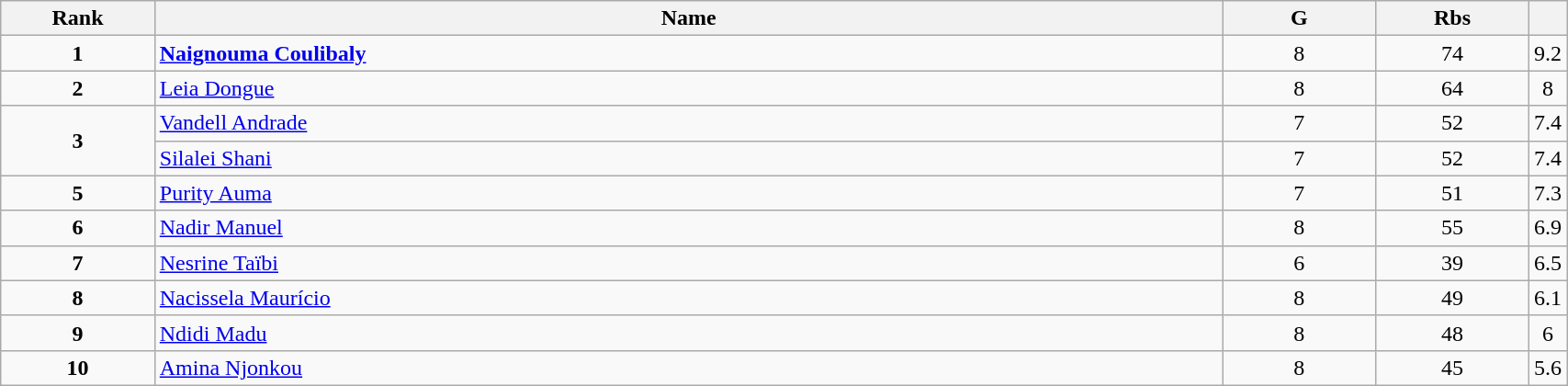<table class="wikitable" style="width:90%;">
<tr>
<th style="width:10%;">Rank</th>
<th style="width:70%;">Name</th>
<th style="width:10%;">G</th>
<th style="width:10%;">Rbs</th>
<th style="width:10%;"></th>
</tr>
<tr align=center>
<td><strong>1</strong></td>
<td align=left> <strong><a href='#'>Naignouma Coulibaly</a></strong></td>
<td>8</td>
<td>74</td>
<td>9.2</td>
</tr>
<tr align=center>
<td><strong>2</strong></td>
<td align=left> <a href='#'>Leia Dongue</a></td>
<td>8</td>
<td>64</td>
<td>8</td>
</tr>
<tr align=center>
<td rowspan=2><strong>3</strong></td>
<td align=left> <a href='#'>Vandell Andrade</a></td>
<td>7</td>
<td>52</td>
<td>7.4</td>
</tr>
<tr align=center>
<td align=left> <a href='#'>Silalei Shani</a></td>
<td>7</td>
<td>52</td>
<td>7.4</td>
</tr>
<tr align=center>
<td><strong>5</strong></td>
<td align=left> <a href='#'>Purity Auma</a></td>
<td>7</td>
<td>51</td>
<td>7.3</td>
</tr>
<tr align=center>
<td><strong>6</strong></td>
<td align=left> <a href='#'>Nadir Manuel</a></td>
<td>8</td>
<td>55</td>
<td>6.9</td>
</tr>
<tr align=center>
<td><strong>7</strong></td>
<td align=left> <a href='#'>Nesrine Taïbi</a></td>
<td>6</td>
<td>39</td>
<td>6.5</td>
</tr>
<tr align=center>
<td><strong>8</strong></td>
<td align=left> <a href='#'>Nacissela Maurício</a></td>
<td>8</td>
<td>49</td>
<td>6.1</td>
</tr>
<tr align=center>
<td><strong>9</strong></td>
<td align=left> <a href='#'>Ndidi Madu</a></td>
<td>8</td>
<td>48</td>
<td>6</td>
</tr>
<tr align=center>
<td><strong>10</strong></td>
<td align=left> <a href='#'>Amina Njonkou</a></td>
<td>8</td>
<td>45</td>
<td>5.6</td>
</tr>
</table>
